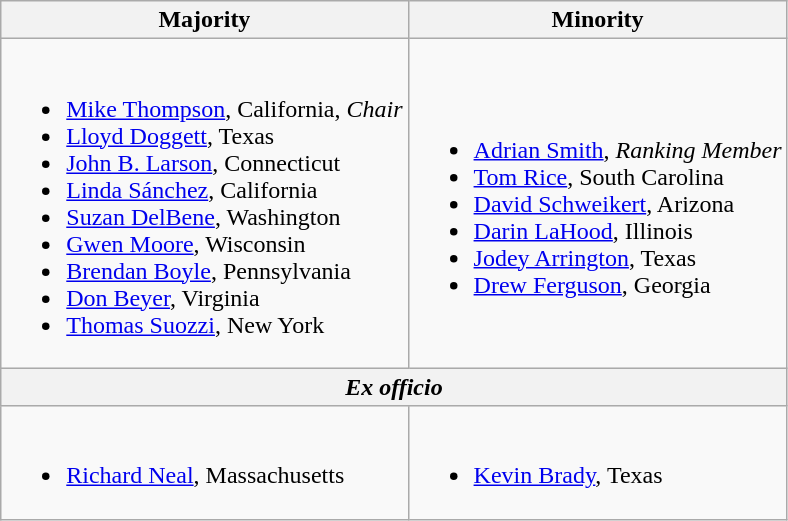<table class=wikitable>
<tr>
<th>Majority</th>
<th>Minority</th>
</tr>
<tr>
<td><br><ul><li><a href='#'>Mike Thompson</a>, California, <em>Chair</em></li><li><a href='#'>Lloyd Doggett</a>, Texas</li><li><a href='#'>John B. Larson</a>, Connecticut</li><li><a href='#'>Linda Sánchez</a>, California</li><li><a href='#'>Suzan DelBene</a>, Washington</li><li><a href='#'>Gwen Moore</a>, Wisconsin</li><li><a href='#'>Brendan Boyle</a>, Pennsylvania</li><li><a href='#'>Don Beyer</a>, Virginia</li><li><a href='#'>Thomas Suozzi</a>, New York</li></ul></td>
<td><br><ul><li><a href='#'>Adrian Smith</a>, <em>Ranking Member</em></li><li><a href='#'>Tom Rice</a>, South Carolina</li><li><a href='#'>David Schweikert</a>, Arizona</li><li><a href='#'>Darin LaHood</a>, Illinois</li><li><a href='#'>Jodey Arrington</a>, Texas</li><li><a href='#'>Drew Ferguson</a>, Georgia</li></ul></td>
</tr>
<tr>
<th colspan=2><em>Ex officio</em></th>
</tr>
<tr>
<td><br><ul><li><a href='#'>Richard Neal</a>, Massachusetts</li></ul></td>
<td><br><ul><li><a href='#'>Kevin Brady</a>, Texas</li></ul></td>
</tr>
</table>
